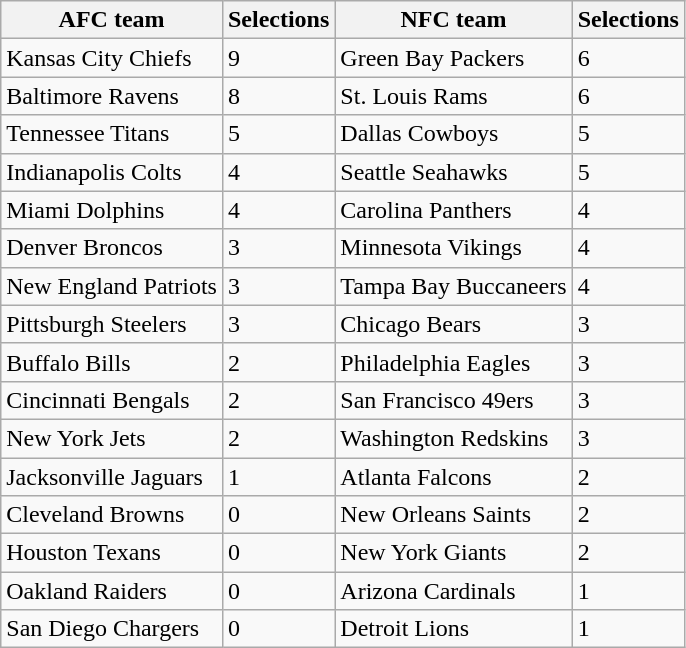<table class="wikitable sortable">
<tr>
<th>AFC team</th>
<th>Selections</th>
<th>NFC team</th>
<th>Selections</th>
</tr>
<tr>
<td>Kansas City Chiefs</td>
<td>9</td>
<td>Green Bay Packers</td>
<td>6</td>
</tr>
<tr>
<td>Baltimore Ravens</td>
<td>8</td>
<td>St. Louis Rams</td>
<td>6</td>
</tr>
<tr>
<td>Tennessee Titans</td>
<td>5</td>
<td>Dallas Cowboys</td>
<td>5</td>
</tr>
<tr>
<td>Indianapolis Colts</td>
<td>4</td>
<td>Seattle Seahawks</td>
<td>5</td>
</tr>
<tr>
<td>Miami Dolphins</td>
<td>4</td>
<td>Carolina Panthers</td>
<td>4</td>
</tr>
<tr>
<td>Denver Broncos</td>
<td>3</td>
<td>Minnesota Vikings</td>
<td>4</td>
</tr>
<tr>
<td>New England Patriots</td>
<td>3</td>
<td>Tampa Bay Buccaneers</td>
<td>4</td>
</tr>
<tr>
<td>Pittsburgh Steelers</td>
<td>3</td>
<td>Chicago Bears</td>
<td>3</td>
</tr>
<tr>
<td>Buffalo Bills</td>
<td>2</td>
<td>Philadelphia Eagles</td>
<td>3</td>
</tr>
<tr>
<td>Cincinnati Bengals</td>
<td>2</td>
<td>San Francisco 49ers</td>
<td>3</td>
</tr>
<tr>
<td>New York Jets</td>
<td>2</td>
<td>Washington Redskins</td>
<td>3</td>
</tr>
<tr>
<td>Jacksonville Jaguars</td>
<td>1</td>
<td>Atlanta Falcons</td>
<td>2</td>
</tr>
<tr>
<td>Cleveland Browns</td>
<td>0</td>
<td>New Orleans Saints</td>
<td>2</td>
</tr>
<tr>
<td>Houston Texans</td>
<td>0</td>
<td>New York Giants</td>
<td>2</td>
</tr>
<tr>
<td>Oakland Raiders</td>
<td>0</td>
<td>Arizona Cardinals</td>
<td>1</td>
</tr>
<tr>
<td>San Diego Chargers</td>
<td>0</td>
<td>Detroit Lions</td>
<td>1</td>
</tr>
</table>
